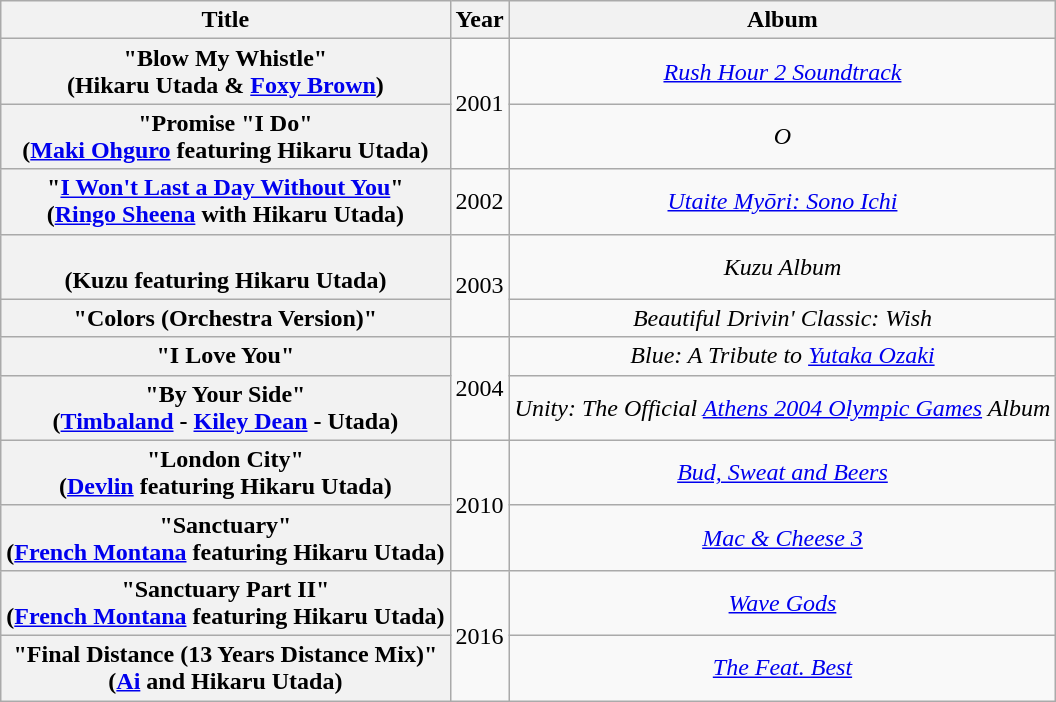<table class="wikitable plainrowheaders" style="text-align:center;">
<tr>
<th scope="col">Title</th>
<th scope="col">Year</th>
<th scope="col">Album</th>
</tr>
<tr>
<th scope="row">"Blow My Whistle"<br><span>(Hikaru Utada & <a href='#'>Foxy Brown</a>)</span></th>
<td rowspan="2">2001</td>
<td><em><a href='#'>Rush Hour 2 Soundtrack</a></em></td>
</tr>
<tr>
<th scope="row">"Promise "I Do"<br><span>(<a href='#'>Maki Ohguro</a> featuring Hikaru Utada)</span></th>
<td><em>O</em></td>
</tr>
<tr>
<th scope="row">"<a href='#'>I Won't Last a Day Without You</a>"<br><span>(<a href='#'>Ringo Sheena</a> with Hikaru Utada)</span></th>
<td>2002</td>
<td><em><a href='#'>Utaite Myōri: Sono Ichi</a></em></td>
</tr>
<tr>
<th scope="row"><br><span>(Kuzu featuring Hikaru Utada)</span></th>
<td rowspan="2">2003</td>
<td><em>Kuzu Album</em></td>
</tr>
<tr>
<th scope="row">"Colors (Orchestra Version)"</th>
<td><em>Beautiful Drivin' Classic: Wish</em></td>
</tr>
<tr>
<th scope="row">"I Love You"</th>
<td rowspan="2">2004</td>
<td><em>Blue: A Tribute to <a href='#'>Yutaka Ozaki</a></em></td>
</tr>
<tr>
<th scope="row">"By Your Side"<br><span>(<a href='#'>Timbaland</a> - <a href='#'>Kiley Dean</a> - Utada)</span></th>
<td><em>Unity: The Official <a href='#'>Athens 2004 Olympic Games</a> Album</em></td>
</tr>
<tr>
<th scope="row">"London City"<br><span>(<a href='#'>Devlin</a> featuring Hikaru Utada)</span></th>
<td rowspan="2">2010</td>
<td><em><a href='#'>Bud, Sweat and Beers</a></em></td>
</tr>
<tr>
<th scope="row">"Sanctuary"<br><span>(<a href='#'>French Montana</a> featuring Hikaru Utada)</span></th>
<td><em><a href='#'>Mac & Cheese 3</a></em></td>
</tr>
<tr>
<th scope="row">"Sanctuary Part II"<br><span>(<a href='#'>French Montana</a> featuring Hikaru Utada)</span></th>
<td rowspan="2">2016</td>
<td><em><a href='#'>Wave Gods</a></em></td>
</tr>
<tr>
<th scope="row">"Final Distance (13 Years Distance Mix)"<br><span>(<a href='#'>Ai</a> and Hikaru Utada)</span></th>
<td><em><a href='#'>The Feat. Best</a></em></td>
</tr>
</table>
